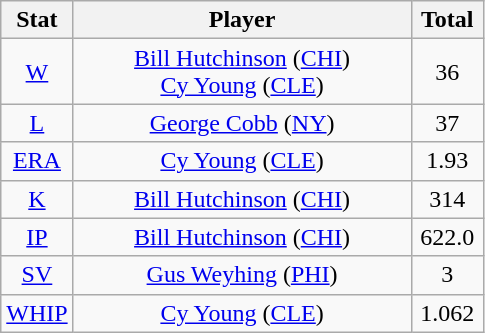<table class="wikitable" style="text-align:center;">
<tr>
<th style="width:15%;">Stat</th>
<th>Player</th>
<th style="width:15%;">Total</th>
</tr>
<tr>
<td><a href='#'>W</a></td>
<td><a href='#'>Bill Hutchinson</a> (<a href='#'>CHI</a>)<br><a href='#'>Cy Young</a> (<a href='#'>CLE</a>)</td>
<td>36</td>
</tr>
<tr>
<td><a href='#'>L</a></td>
<td><a href='#'>George Cobb</a> (<a href='#'>NY</a>)</td>
<td>37</td>
</tr>
<tr>
<td><a href='#'>ERA</a></td>
<td><a href='#'>Cy Young</a> (<a href='#'>CLE</a>)</td>
<td>1.93</td>
</tr>
<tr>
<td><a href='#'>K</a></td>
<td><a href='#'>Bill Hutchinson</a> (<a href='#'>CHI</a>)</td>
<td>314</td>
</tr>
<tr>
<td><a href='#'>IP</a></td>
<td><a href='#'>Bill Hutchinson</a> (<a href='#'>CHI</a>)</td>
<td>622.0</td>
</tr>
<tr>
<td><a href='#'>SV</a></td>
<td><a href='#'>Gus Weyhing</a> (<a href='#'>PHI</a>)</td>
<td>3</td>
</tr>
<tr>
<td><a href='#'>WHIP</a></td>
<td><a href='#'>Cy Young</a> (<a href='#'>CLE</a>)</td>
<td>1.062</td>
</tr>
</table>
